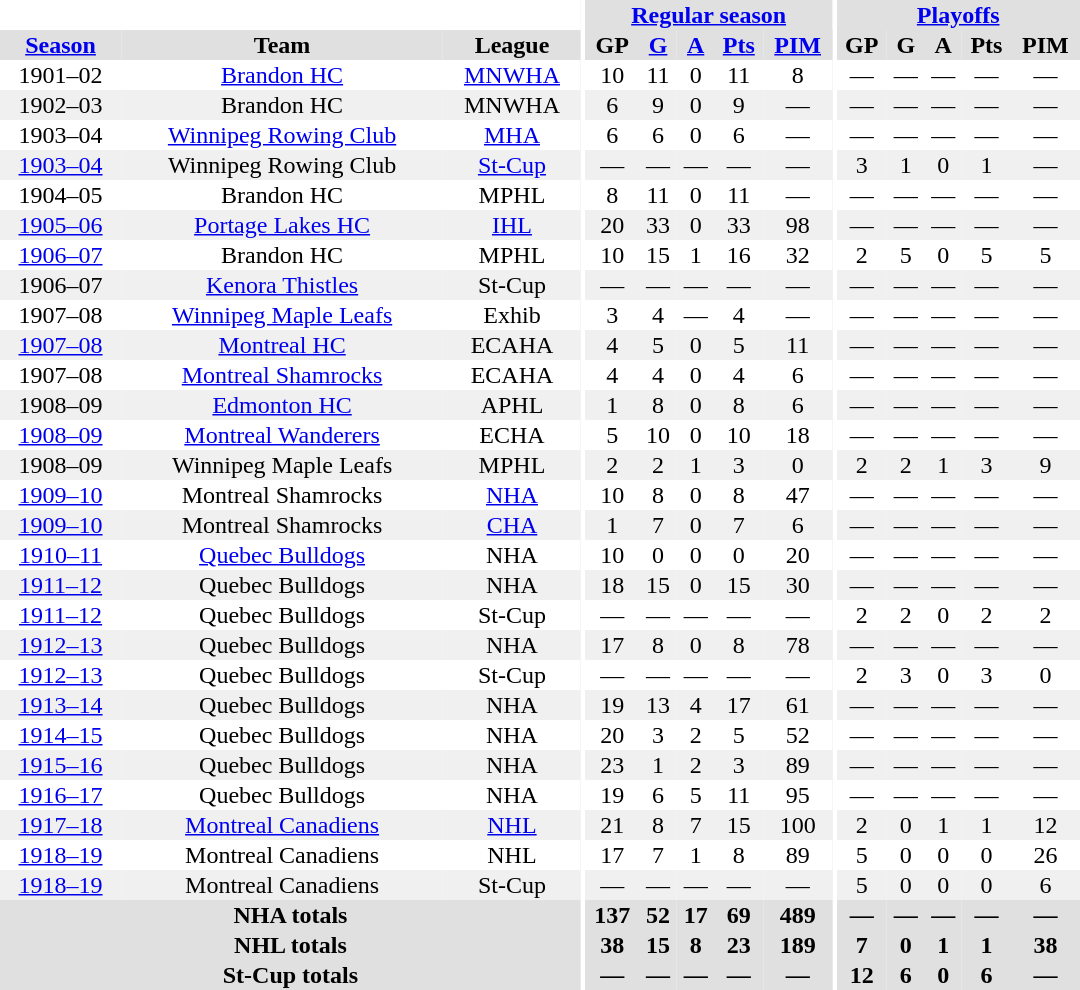<table border="0" cellpadding="1" cellspacing="0" style="text-align:center; width:45em">
<tr bgcolor="#e0e0e0">
<th colspan="3" bgcolor="#ffffff"></th>
<th rowspan="100" bgcolor="#ffffff"></th>
<th colspan="5"><a href='#'>Regular season</a></th>
<th rowspan="100" bgcolor="#ffffff"></th>
<th colspan="5"><a href='#'>Playoffs</a></th>
</tr>
<tr bgcolor="#e0e0e0">
<th><a href='#'>Season</a></th>
<th>Team</th>
<th>League</th>
<th>GP</th>
<th><a href='#'>G</a></th>
<th><a href='#'>A</a></th>
<th><a href='#'>Pts</a></th>
<th><a href='#'>PIM</a></th>
<th>GP</th>
<th>G</th>
<th>A</th>
<th>Pts</th>
<th>PIM</th>
</tr>
<tr>
<td>1901–02</td>
<td><a href='#'>Brandon HC</a></td>
<td><a href='#'>MNWHA</a></td>
<td>10</td>
<td>11</td>
<td>0</td>
<td>11</td>
<td>8</td>
<td>—</td>
<td>—</td>
<td>—</td>
<td>—</td>
<td>—</td>
</tr>
<tr bgcolor="#f0f0f0">
<td>1902–03</td>
<td>Brandon HC</td>
<td>MNWHA</td>
<td>6</td>
<td>9</td>
<td>0</td>
<td>9</td>
<td>—</td>
<td>—</td>
<td>—</td>
<td>—</td>
<td>—</td>
<td>—</td>
</tr>
<tr>
<td>1903–04</td>
<td><a href='#'>Winnipeg Rowing Club</a></td>
<td><a href='#'>MHA</a></td>
<td>6</td>
<td>6</td>
<td>0</td>
<td>6</td>
<td>—</td>
<td>—</td>
<td>—</td>
<td>—</td>
<td>—</td>
<td>—</td>
</tr>
<tr bgcolor="#f0f0f0">
<td><a href='#'>1903–04</a></td>
<td>Winnipeg Rowing Club</td>
<td><a href='#'>St-Cup</a></td>
<td>—</td>
<td>—</td>
<td>—</td>
<td>—</td>
<td>—</td>
<td>3</td>
<td>1</td>
<td>0</td>
<td>1</td>
<td>—</td>
</tr>
<tr>
<td>1904–05</td>
<td>Brandon HC</td>
<td>MPHL</td>
<td>8</td>
<td>11</td>
<td>0</td>
<td>11</td>
<td>—</td>
<td>—</td>
<td>—</td>
<td>—</td>
<td>—</td>
<td>—</td>
</tr>
<tr bgcolor="#f0f0f0">
<td><a href='#'>1905–06</a></td>
<td><a href='#'>Portage Lakes HC</a></td>
<td><a href='#'>IHL</a></td>
<td>20</td>
<td>33</td>
<td>0</td>
<td>33</td>
<td>98</td>
<td>—</td>
<td>—</td>
<td>—</td>
<td>—</td>
<td>—</td>
</tr>
<tr>
<td><a href='#'>1906–07</a></td>
<td>Brandon HC</td>
<td>MPHL</td>
<td>10</td>
<td>15</td>
<td>1</td>
<td>16</td>
<td>32</td>
<td>2</td>
<td>5</td>
<td>0</td>
<td>5</td>
<td>5</td>
</tr>
<tr bgcolor="#f0f0f0">
<td>1906–07</td>
<td><a href='#'>Kenora Thistles</a></td>
<td>St-Cup</td>
<td>—</td>
<td>—</td>
<td>—</td>
<td>—</td>
<td>—</td>
<td>—</td>
<td>—</td>
<td>—</td>
<td>—</td>
<td>—</td>
</tr>
<tr>
<td>1907–08</td>
<td><a href='#'>Winnipeg Maple Leafs</a></td>
<td>Exhib</td>
<td>3</td>
<td>4</td>
<td>—</td>
<td>4</td>
<td>—</td>
<td>—</td>
<td>—</td>
<td>—</td>
<td>—</td>
<td>—</td>
</tr>
<tr bgcolor="#f0f0f0">
<td><a href='#'>1907–08</a></td>
<td><a href='#'>Montreal HC</a></td>
<td>ECAHA</td>
<td>4</td>
<td>5</td>
<td>0</td>
<td>5</td>
<td>11</td>
<td>—</td>
<td>—</td>
<td>—</td>
<td>—</td>
<td>—</td>
</tr>
<tr>
<td>1907–08</td>
<td><a href='#'>Montreal Shamrocks</a></td>
<td>ECAHA</td>
<td>4</td>
<td>4</td>
<td>0</td>
<td>4</td>
<td>6</td>
<td>—</td>
<td>—</td>
<td>—</td>
<td>—</td>
<td>—</td>
</tr>
<tr bgcolor="#f0f0f0">
<td>1908–09</td>
<td><a href='#'>Edmonton HC</a></td>
<td>APHL</td>
<td>1</td>
<td>8</td>
<td>0</td>
<td>8</td>
<td>6</td>
<td>—</td>
<td>—</td>
<td>—</td>
<td>—</td>
<td>—</td>
</tr>
<tr>
<td><a href='#'>1908–09</a></td>
<td><a href='#'>Montreal Wanderers</a></td>
<td>ECHA</td>
<td>5</td>
<td>10</td>
<td>0</td>
<td>10</td>
<td>18</td>
<td>—</td>
<td>—</td>
<td>—</td>
<td>—</td>
<td>—</td>
</tr>
<tr bgcolor="#f0f0f0">
<td>1908–09</td>
<td>Winnipeg Maple Leafs</td>
<td>MPHL</td>
<td>2</td>
<td>2</td>
<td>1</td>
<td>3</td>
<td>0</td>
<td>2</td>
<td>2</td>
<td>1</td>
<td>3</td>
<td>9</td>
</tr>
<tr>
<td><a href='#'>1909–10</a></td>
<td>Montreal Shamrocks</td>
<td><a href='#'>NHA</a></td>
<td>10</td>
<td>8</td>
<td>0</td>
<td>8</td>
<td>47</td>
<td>—</td>
<td>—</td>
<td>—</td>
<td>—</td>
<td>—</td>
</tr>
<tr bgcolor="#f0f0f0">
<td><a href='#'>1909–10</a></td>
<td>Montreal Shamrocks</td>
<td><a href='#'>CHA</a></td>
<td>1</td>
<td>7</td>
<td>0</td>
<td>7</td>
<td>6</td>
<td>—</td>
<td>—</td>
<td>—</td>
<td>—</td>
<td>—</td>
</tr>
<tr>
<td><a href='#'>1910–11</a></td>
<td><a href='#'>Quebec Bulldogs</a></td>
<td>NHA</td>
<td>10</td>
<td>0</td>
<td>0</td>
<td>0</td>
<td>20</td>
<td>—</td>
<td>—</td>
<td>—</td>
<td>—</td>
<td>—</td>
</tr>
<tr bgcolor="#f0f0f0">
<td><a href='#'>1911–12</a></td>
<td>Quebec Bulldogs</td>
<td>NHA</td>
<td>18</td>
<td>15</td>
<td>0</td>
<td>15</td>
<td>30</td>
<td>—</td>
<td>—</td>
<td>—</td>
<td>—</td>
<td>—</td>
</tr>
<tr>
<td><a href='#'>1911–12</a></td>
<td>Quebec Bulldogs</td>
<td>St-Cup</td>
<td>—</td>
<td>—</td>
<td>—</td>
<td>—</td>
<td>—</td>
<td>2</td>
<td>2</td>
<td>0</td>
<td>2</td>
<td>2</td>
</tr>
<tr bgcolor="#f0f0f0">
<td><a href='#'>1912–13</a></td>
<td>Quebec Bulldogs</td>
<td>NHA</td>
<td>17</td>
<td>8</td>
<td>0</td>
<td>8</td>
<td>78</td>
<td>—</td>
<td>—</td>
<td>—</td>
<td>—</td>
<td>—</td>
</tr>
<tr>
<td><a href='#'>1912–13</a></td>
<td>Quebec Bulldogs</td>
<td>St-Cup</td>
<td>—</td>
<td>—</td>
<td>—</td>
<td>—</td>
<td>—</td>
<td>2</td>
<td>3</td>
<td>0</td>
<td>3</td>
<td>0</td>
</tr>
<tr bgcolor="#f0f0f0">
<td><a href='#'>1913–14</a></td>
<td>Quebec Bulldogs</td>
<td>NHA</td>
<td>19</td>
<td>13</td>
<td>4</td>
<td>17</td>
<td>61</td>
<td>—</td>
<td>—</td>
<td>—</td>
<td>—</td>
<td>—</td>
</tr>
<tr>
<td><a href='#'>1914–15</a></td>
<td>Quebec Bulldogs</td>
<td>NHA</td>
<td>20</td>
<td>3</td>
<td>2</td>
<td>5</td>
<td>52</td>
<td>—</td>
<td>—</td>
<td>—</td>
<td>—</td>
<td>—</td>
</tr>
<tr bgcolor="#f0f0f0">
<td><a href='#'>1915–16</a></td>
<td>Quebec Bulldogs</td>
<td>NHA</td>
<td>23</td>
<td>1</td>
<td>2</td>
<td>3</td>
<td>89</td>
<td>—</td>
<td>—</td>
<td>—</td>
<td>—</td>
<td>—</td>
</tr>
<tr>
<td><a href='#'>1916–17</a></td>
<td>Quebec Bulldogs</td>
<td>NHA</td>
<td>19</td>
<td>6</td>
<td>5</td>
<td>11</td>
<td>95</td>
<td>—</td>
<td>—</td>
<td>—</td>
<td>—</td>
<td>—</td>
</tr>
<tr bgcolor="#f0f0f0">
<td><a href='#'>1917–18</a></td>
<td><a href='#'>Montreal Canadiens</a></td>
<td><a href='#'>NHL</a></td>
<td>21</td>
<td>8</td>
<td>7</td>
<td>15</td>
<td>100</td>
<td>2</td>
<td>0</td>
<td>1</td>
<td>1</td>
<td>12</td>
</tr>
<tr>
<td><a href='#'>1918–19</a></td>
<td>Montreal Canadiens</td>
<td>NHL</td>
<td>17</td>
<td>7</td>
<td>1</td>
<td>8</td>
<td>89</td>
<td>5</td>
<td>0</td>
<td>0</td>
<td>0</td>
<td>26</td>
</tr>
<tr bgcolor="#f0f0f0">
<td><a href='#'>1918–19</a></td>
<td>Montreal Canadiens</td>
<td>St-Cup</td>
<td>—</td>
<td>—</td>
<td>—</td>
<td>—</td>
<td>—</td>
<td>5</td>
<td>0</td>
<td>0</td>
<td>0</td>
<td>6</td>
</tr>
<tr bgcolor="#e0e0e0">
<th colspan="3">NHA totals</th>
<th>137</th>
<th>52</th>
<th>17</th>
<th>69</th>
<th>489</th>
<th>—</th>
<th>—</th>
<th>—</th>
<th>—</th>
<th>—</th>
</tr>
<tr bgcolor="#e0e0e0">
<th colspan="3">NHL totals</th>
<th>38</th>
<th>15</th>
<th>8</th>
<th>23</th>
<th>189</th>
<th>7</th>
<th>0</th>
<th>1</th>
<th>1</th>
<th>38</th>
</tr>
<tr bgcolor="#e0e0e0">
<th colspan="3">St-Cup totals</th>
<th>—</th>
<th>—</th>
<th>—</th>
<th>—</th>
<th>—</th>
<th>12</th>
<th>6</th>
<th>0</th>
<th>6</th>
<th>—</th>
</tr>
</table>
